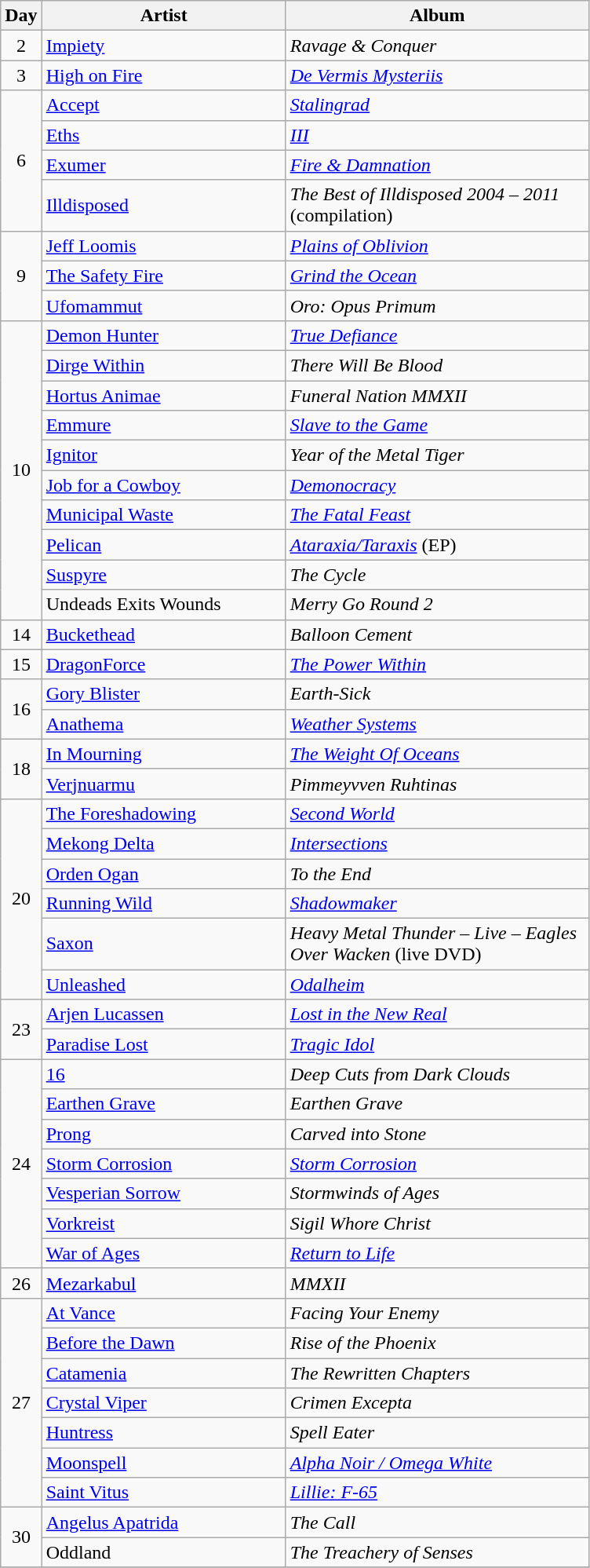<table class="wikitable">
<tr>
<th style="width:20px;">Day</th>
<th style="width:200px;">Artist</th>
<th style="width:250px;">Album</th>
</tr>
<tr>
<td style="text-align:center;">2</td>
<td><a href='#'>Impiety</a></td>
<td><em>Ravage & Conquer</em></td>
</tr>
<tr>
<td style="text-align:center;">3</td>
<td><a href='#'>High on Fire</a></td>
<td><em><a href='#'>De Vermis Mysteriis</a></em></td>
</tr>
<tr>
<td style="text-align:center;" rowspan="4">6</td>
<td><a href='#'>Accept</a></td>
<td><em><a href='#'>Stalingrad</a></em></td>
</tr>
<tr>
<td><a href='#'>Eths</a></td>
<td><em><a href='#'>III</a></em></td>
</tr>
<tr>
<td><a href='#'>Exumer</a></td>
<td><em><a href='#'>Fire & Damnation</a></em></td>
</tr>
<tr>
<td><a href='#'>Illdisposed</a></td>
<td><em>The Best of Illdisposed 2004 – 2011</em> (compilation)</td>
</tr>
<tr>
<td style="text-align:center;" rowspan="3">9</td>
<td><a href='#'>Jeff Loomis</a></td>
<td><em><a href='#'>Plains of Oblivion</a></em></td>
</tr>
<tr>
<td><a href='#'>The Safety Fire</a></td>
<td><em><a href='#'>Grind the Ocean</a></em></td>
</tr>
<tr>
<td><a href='#'>Ufomammut</a></td>
<td><em>Oro: Opus Primum</em></td>
</tr>
<tr>
<td style="text-align:center;" rowspan="10">10</td>
<td><a href='#'>Demon Hunter</a></td>
<td><em><a href='#'>True Defiance</a></em></td>
</tr>
<tr>
<td><a href='#'>Dirge Within</a></td>
<td><em>There Will Be Blood</em></td>
</tr>
<tr>
<td><a href='#'>Hortus Animae</a></td>
<td><em>Funeral Nation MMXII</em></td>
</tr>
<tr>
<td><a href='#'>Emmure</a></td>
<td><em><a href='#'>Slave to the Game</a></em></td>
</tr>
<tr>
<td><a href='#'>Ignitor</a></td>
<td><em>Year of the Metal Tiger</em></td>
</tr>
<tr>
<td><a href='#'>Job for a Cowboy</a></td>
<td><em><a href='#'>Demonocracy</a></em></td>
</tr>
<tr>
<td><a href='#'>Municipal Waste</a></td>
<td><em><a href='#'>The Fatal Feast</a></em></td>
</tr>
<tr>
<td><a href='#'>Pelican</a></td>
<td><em><a href='#'>Ataraxia/Taraxis</a></em> (EP)</td>
</tr>
<tr>
<td><a href='#'>Suspyre</a></td>
<td><em>The Cycle</em></td>
</tr>
<tr>
<td>Undeads Exits Wounds</td>
<td><em>Merry Go Round 2</em></td>
</tr>
<tr>
<td style="text-align:center;" rowspan="1">14</td>
<td><a href='#'>Buckethead</a></td>
<td><em>Balloon Cement</em></td>
</tr>
<tr>
<td style="text-align:center;" rowspan="1">15</td>
<td><a href='#'>DragonForce</a></td>
<td><em><a href='#'>The Power Within</a></em></td>
</tr>
<tr>
<td style="text-align:center;" rowspan="2">16</td>
<td><a href='#'>Gory Blister</a></td>
<td><em>Earth-Sick</em></td>
</tr>
<tr>
<td><a href='#'>Anathema</a></td>
<td><em><a href='#'>Weather Systems</a></em></td>
</tr>
<tr>
<td style="text-align:center;" rowspan="2">18</td>
<td><a href='#'>In Mourning</a></td>
<td><em><a href='#'>The Weight Of Oceans</a></em></td>
</tr>
<tr>
<td><a href='#'>Verjnuarmu</a></td>
<td><em>Pimmeyvven Ruhtinas</em></td>
</tr>
<tr>
<td style="text-align:center;" rowspan="6">20</td>
<td><a href='#'>The Foreshadowing</a></td>
<td><em><a href='#'>Second World</a></em></td>
</tr>
<tr>
<td><a href='#'>Mekong Delta</a></td>
<td><em><a href='#'>Intersections</a></em></td>
</tr>
<tr>
<td><a href='#'>Orden Ogan</a></td>
<td><em>To the End</em></td>
</tr>
<tr>
<td><a href='#'>Running Wild</a></td>
<td><em><a href='#'>Shadowmaker</a></em></td>
</tr>
<tr>
<td><a href='#'>Saxon</a></td>
<td><em>Heavy Metal Thunder – Live – Eagles Over Wacken</em> (live DVD)</td>
</tr>
<tr>
<td><a href='#'>Unleashed</a></td>
<td><em><a href='#'>Odalheim</a></em></td>
</tr>
<tr>
<td style="text-align:center;" rowspan="2">23</td>
<td><a href='#'>Arjen Lucassen</a></td>
<td><em><a href='#'>Lost in the New Real</a></em></td>
</tr>
<tr>
<td><a href='#'>Paradise Lost</a></td>
<td><em><a href='#'>Tragic Idol</a></em></td>
</tr>
<tr>
<td style="text-align:center;" rowspan="7">24</td>
<td><a href='#'>16</a></td>
<td><em>Deep Cuts from Dark Clouds</em></td>
</tr>
<tr>
<td><a href='#'>Earthen Grave</a></td>
<td><em>Earthen Grave</em></td>
</tr>
<tr>
<td><a href='#'>Prong</a></td>
<td><em>Carved into Stone</em></td>
</tr>
<tr>
<td><a href='#'>Storm Corrosion</a></td>
<td><em><a href='#'>Storm Corrosion</a></em></td>
</tr>
<tr>
<td><a href='#'>Vesperian Sorrow</a></td>
<td><em>Stormwinds of Ages</em></td>
</tr>
<tr>
<td><a href='#'>Vorkreist</a></td>
<td><em>Sigil Whore Christ</em></td>
</tr>
<tr>
<td><a href='#'>War of Ages</a></td>
<td><em><a href='#'>Return to Life</a></em></td>
</tr>
<tr>
<td style="text-align:center;">26</td>
<td><a href='#'>Mezarkabul</a></td>
<td><em>MMXII</em></td>
</tr>
<tr>
<td style="text-align:center;" rowspan="7">27</td>
<td><a href='#'>At Vance</a></td>
<td><em>Facing Your Enemy</em></td>
</tr>
<tr>
<td><a href='#'>Before the Dawn</a></td>
<td><em>Rise of the Phoenix</em></td>
</tr>
<tr>
<td><a href='#'>Catamenia</a></td>
<td><em>The Rewritten Chapters</em></td>
</tr>
<tr>
<td><a href='#'>Crystal Viper</a></td>
<td><em>Crimen Excepta</em></td>
</tr>
<tr>
<td><a href='#'>Huntress</a></td>
<td><em>Spell Eater</em></td>
</tr>
<tr>
<td><a href='#'>Moonspell</a></td>
<td><em><a href='#'>Alpha Noir / Omega White</a></em></td>
</tr>
<tr>
<td><a href='#'>Saint Vitus</a></td>
<td><em><a href='#'>Lillie: F-65</a></em></td>
</tr>
<tr>
<td style="text-align:center;" rowspan="2">30</td>
<td><a href='#'>Angelus Apatrida</a></td>
<td><em>The Call</em></td>
</tr>
<tr>
<td>Oddland</td>
<td><em>The Treachery of Senses</em></td>
</tr>
<tr>
</tr>
</table>
